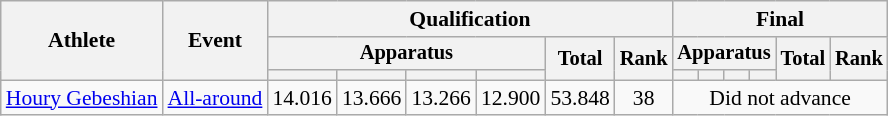<table class="wikitable" style="font-size:90%">
<tr>
<th rowspan=3>Athlete</th>
<th rowspan=3>Event</th>
<th colspan=6>Qualification</th>
<th colspan=6>Final</th>
</tr>
<tr style="font-size:95%">
<th colspan=4>Apparatus</th>
<th rowspan=2>Total</th>
<th rowspan=2>Rank</th>
<th colspan=4>Apparatus</th>
<th rowspan=2>Total</th>
<th rowspan=2>Rank</th>
</tr>
<tr style="font-size:95%">
<th></th>
<th></th>
<th></th>
<th></th>
<th></th>
<th></th>
<th></th>
<th></th>
</tr>
<tr align=center>
<td align=left><a href='#'>Houry Gebeshian</a></td>
<td align=left><a href='#'>All-around</a></td>
<td>14.016</td>
<td>13.666</td>
<td>13.266</td>
<td>12.900</td>
<td>53.848</td>
<td>38</td>
<td colspan=6>Did not advance</td>
</tr>
</table>
